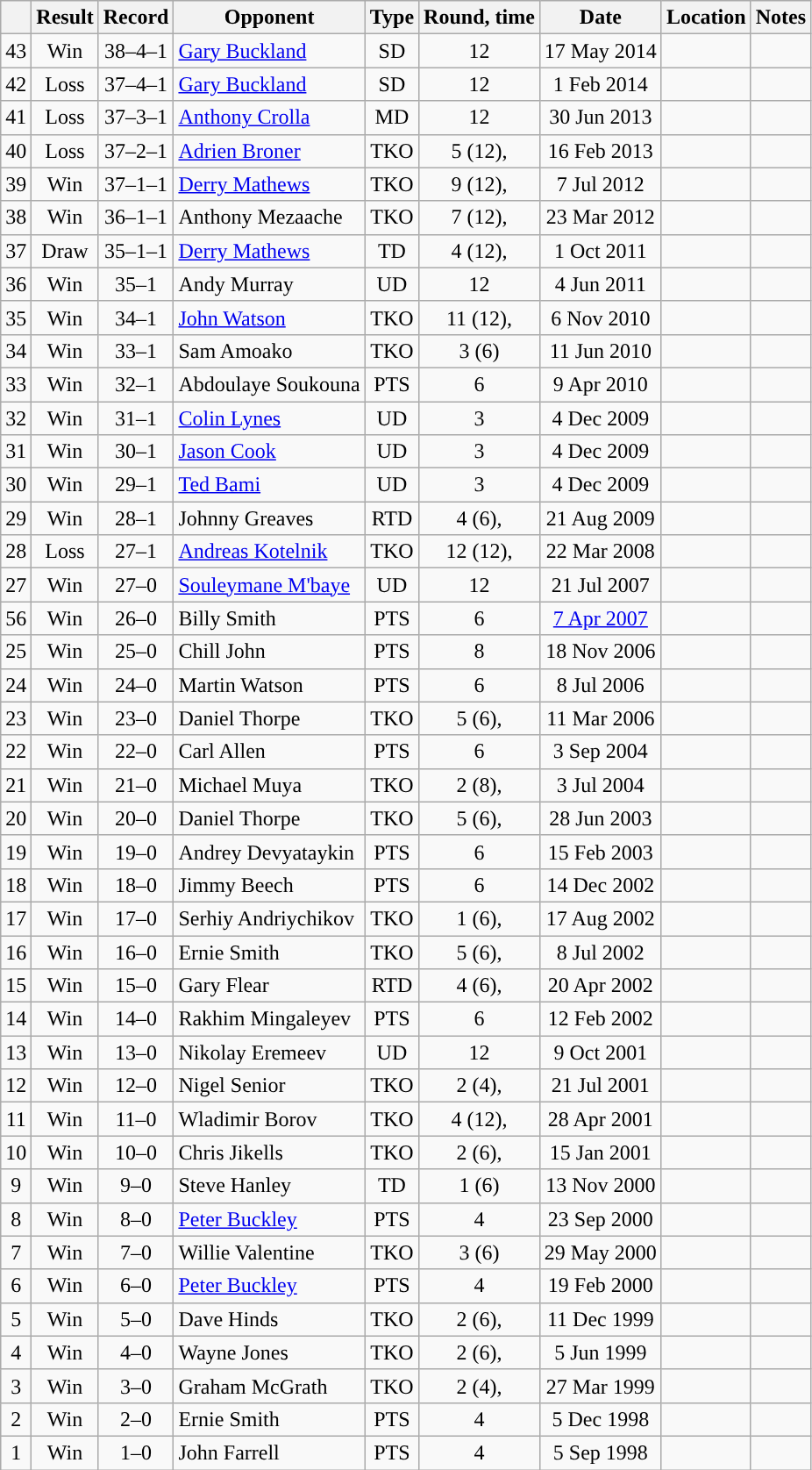<table class="wikitable" style="text-align:center">
<tr>
<th></th>
<th>Result</th>
<th>Record</th>
<th>Opponent</th>
<th>Type</th>
<th>Round, time</th>
<th>Date</th>
<th>Location</th>
<th>Notes</th>
</tr>
<tr>
<td>43</td>
<td>Win</td>
<td>38–4–1</td>
<td align=left><a href='#'>Gary Buckland</a></td>
<td>SD</td>
<td>12</td>
<td>17 May 2014</td>
<td align=left></td>
<td align=left></td>
</tr>
<tr>
<td>42</td>
<td>Loss</td>
<td>37–4–1</td>
<td align=left><a href='#'>Gary Buckland</a></td>
<td>SD</td>
<td>12</td>
<td>1 Feb 2014</td>
<td align=left></td>
<td align=left></td>
</tr>
<tr>
<td>41</td>
<td>Loss</td>
<td>37–3–1</td>
<td align=left><a href='#'>Anthony Crolla</a></td>
<td>MD</td>
<td>12</td>
<td>30 Jun 2013</td>
<td align=left></td>
<td align=left></td>
</tr>
<tr>
<td>40</td>
<td>Loss</td>
<td>37–2–1</td>
<td align=left><a href='#'>Adrien Broner</a></td>
<td>TKO</td>
<td>5 (12), </td>
<td>16 Feb 2013</td>
<td align=left></td>
<td align=left></td>
</tr>
<tr>
<td>39</td>
<td>Win</td>
<td>37–1–1</td>
<td align=left><a href='#'>Derry Mathews</a></td>
<td>TKO</td>
<td>9 (12), </td>
<td>7 Jul 2012</td>
<td align=left></td>
<td align=left></td>
</tr>
<tr>
<td>38</td>
<td>Win</td>
<td>36–1–1</td>
<td align=left>Anthony Mezaache</td>
<td>TKO</td>
<td>7 (12), </td>
<td>23 Mar 2012</td>
<td align=left></td>
<td align=left></td>
</tr>
<tr>
<td>37</td>
<td>Draw</td>
<td>35–1–1</td>
<td align=left><a href='#'>Derry Mathews</a></td>
<td>TD</td>
<td>4 (12), </td>
<td>1 Oct 2011</td>
<td align=left></td>
<td align=left></td>
</tr>
<tr>
<td>36</td>
<td>Win</td>
<td>35–1</td>
<td align=left>Andy Murray</td>
<td>UD</td>
<td>12</td>
<td>4 Jun 2011</td>
<td align=left></td>
<td align=left></td>
</tr>
<tr>
<td>35</td>
<td>Win</td>
<td>34–1</td>
<td align=left><a href='#'>John Watson</a></td>
<td>TKO</td>
<td>11 (12), </td>
<td>6 Nov 2010</td>
<td align=left></td>
<td align=left></td>
</tr>
<tr>
<td>34</td>
<td>Win</td>
<td>33–1</td>
<td align=left>Sam Amoako</td>
<td>TKO</td>
<td>3 (6)</td>
<td>11 Jun 2010</td>
<td align=left></td>
<td align=left></td>
</tr>
<tr>
<td>33</td>
<td>Win</td>
<td>32–1</td>
<td align=left>Abdoulaye Soukouna</td>
<td>PTS</td>
<td>6</td>
<td>9 Apr 2010</td>
<td align=left></td>
<td align=left></td>
</tr>
<tr>
<td>32</td>
<td>Win</td>
<td>31–1</td>
<td align=left><a href='#'>Colin Lynes</a></td>
<td>UD</td>
<td>3</td>
<td>4 Dec 2009</td>
<td align=left></td>
<td align=left></td>
</tr>
<tr>
<td>31</td>
<td>Win</td>
<td>30–1</td>
<td align=left><a href='#'>Jason Cook</a></td>
<td>UD</td>
<td>3</td>
<td>4 Dec 2009</td>
<td align=left></td>
<td align=left></td>
</tr>
<tr>
<td>30</td>
<td>Win</td>
<td>29–1</td>
<td align=left><a href='#'>Ted Bami</a></td>
<td>UD</td>
<td>3</td>
<td>4 Dec 2009</td>
<td align=left></td>
<td align=left></td>
</tr>
<tr>
<td>29</td>
<td>Win</td>
<td>28–1</td>
<td align=left>Johnny Greaves</td>
<td>RTD</td>
<td>4 (6), </td>
<td>21 Aug 2009</td>
<td align=left></td>
<td align=left></td>
</tr>
<tr>
<td>28</td>
<td>Loss</td>
<td>27–1</td>
<td align=left><a href='#'>Andreas Kotelnik</a></td>
<td>TKO</td>
<td>12 (12), </td>
<td>22 Mar 2008</td>
<td align=left></td>
<td align=left></td>
</tr>
<tr>
<td>27</td>
<td>Win</td>
<td>27–0</td>
<td align=left><a href='#'>Souleymane M'baye</a></td>
<td>UD</td>
<td>12</td>
<td>21 Jul 2007</td>
<td align=left></td>
<td align=left></td>
</tr>
<tr>
<td>56</td>
<td>Win</td>
<td>26–0</td>
<td align=left>Billy Smith</td>
<td>PTS</td>
<td>6</td>
<td><a href='#'>7 Apr 2007</a></td>
<td align=left></td>
<td align=left></td>
</tr>
<tr>
<td>25</td>
<td>Win</td>
<td>25–0</td>
<td align=left>Chill John</td>
<td>PTS</td>
<td>8</td>
<td>18 Nov 2006</td>
<td align=left></td>
<td align=left></td>
</tr>
<tr>
<td>24</td>
<td>Win</td>
<td>24–0</td>
<td align=left>Martin Watson</td>
<td>PTS</td>
<td>6</td>
<td>8 Jul 2006</td>
<td align=left></td>
<td align=left></td>
</tr>
<tr>
<td>23</td>
<td>Win</td>
<td>23–0</td>
<td align=left>Daniel Thorpe</td>
<td>TKO</td>
<td>5 (6), </td>
<td>11 Mar 2006</td>
<td align=left></td>
<td align=left></td>
</tr>
<tr>
<td>22</td>
<td>Win</td>
<td>22–0</td>
<td align=left>Carl Allen</td>
<td>PTS</td>
<td>6</td>
<td>3 Sep 2004</td>
<td align=left></td>
<td align=left></td>
</tr>
<tr>
<td>21</td>
<td>Win</td>
<td>21–0</td>
<td align=left>Michael Muya</td>
<td>TKO</td>
<td>2 (8), </td>
<td>3 Jul 2004</td>
<td align=left></td>
<td align=left></td>
</tr>
<tr>
<td>20</td>
<td>Win</td>
<td>20–0</td>
<td align=left>Daniel Thorpe</td>
<td>TKO</td>
<td>5 (6), </td>
<td>28 Jun 2003</td>
<td align=left></td>
<td align=left></td>
</tr>
<tr>
<td>19</td>
<td>Win</td>
<td>19–0</td>
<td align=left>Andrey Devyataykin</td>
<td>PTS</td>
<td>6</td>
<td>15 Feb 2003</td>
<td align=left></td>
<td align=left></td>
</tr>
<tr>
<td>18</td>
<td>Win</td>
<td>18–0</td>
<td align=left>Jimmy Beech</td>
<td>PTS</td>
<td>6</td>
<td>14 Dec 2002</td>
<td align=left></td>
<td align=left></td>
</tr>
<tr>
<td>17</td>
<td>Win</td>
<td>17–0</td>
<td align=left>Serhiy Andriychikov</td>
<td>TKO</td>
<td>1 (6), </td>
<td>17 Aug 2002</td>
<td align=left></td>
<td align=left></td>
</tr>
<tr>
<td>16</td>
<td>Win</td>
<td>16–0</td>
<td align=left>Ernie Smith</td>
<td>TKO</td>
<td>5 (6), </td>
<td>8 Jul 2002</td>
<td align=left></td>
<td align=left></td>
</tr>
<tr>
<td>15</td>
<td>Win</td>
<td>15–0</td>
<td align=left>Gary Flear</td>
<td>RTD</td>
<td>4 (6), </td>
<td>20 Apr 2002</td>
<td align=left></td>
<td align=left></td>
</tr>
<tr>
<td>14</td>
<td>Win</td>
<td>14–0</td>
<td align=left>Rakhim Mingaleyev</td>
<td>PTS</td>
<td>6</td>
<td>12 Feb 2002</td>
<td align=left></td>
<td align=left></td>
</tr>
<tr>
<td>13</td>
<td>Win</td>
<td>13–0</td>
<td align=left>Nikolay Eremeev</td>
<td>UD</td>
<td>12</td>
<td>9 Oct 2001</td>
<td align=left></td>
<td align=left></td>
</tr>
<tr>
<td>12</td>
<td>Win</td>
<td>12–0</td>
<td align=left>Nigel Senior</td>
<td>TKO</td>
<td>2 (4), </td>
<td>21 Jul 2001</td>
<td align=left></td>
<td align=left></td>
</tr>
<tr>
<td>11</td>
<td>Win</td>
<td>11–0</td>
<td align=left>Wladimir Borov</td>
<td>TKO</td>
<td>4 (12), </td>
<td>28 Apr 2001</td>
<td align=left></td>
<td align=left></td>
</tr>
<tr>
<td>10</td>
<td>Win</td>
<td>10–0</td>
<td align=left>Chris Jikells</td>
<td>TKO</td>
<td>2 (6), </td>
<td>15 Jan 2001</td>
<td align=left></td>
<td align=left></td>
</tr>
<tr>
<td>9</td>
<td>Win</td>
<td>9–0</td>
<td align=left>Steve Hanley</td>
<td>TD</td>
<td>1 (6)</td>
<td>13 Nov 2000</td>
<td align=left></td>
<td align=left></td>
</tr>
<tr>
<td>8</td>
<td>Win</td>
<td>8–0</td>
<td align=left><a href='#'>Peter Buckley</a></td>
<td>PTS</td>
<td>4</td>
<td>23 Sep 2000</td>
<td align=left></td>
<td align=left></td>
</tr>
<tr>
<td>7</td>
<td>Win</td>
<td>7–0</td>
<td align=left>Willie Valentine</td>
<td>TKO</td>
<td>3 (6)</td>
<td>29 May 2000</td>
<td align=left></td>
<td align=left></td>
</tr>
<tr>
<td>6</td>
<td>Win</td>
<td>6–0</td>
<td align=left><a href='#'>Peter Buckley</a></td>
<td>PTS</td>
<td>4</td>
<td>19 Feb 2000</td>
<td align=left></td>
<td align=left></td>
</tr>
<tr>
<td>5</td>
<td>Win</td>
<td>5–0</td>
<td align=left>Dave Hinds</td>
<td>TKO</td>
<td>2 (6), </td>
<td>11 Dec 1999</td>
<td align=left></td>
<td align=left></td>
</tr>
<tr>
<td>4</td>
<td>Win</td>
<td>4–0</td>
<td align=left>Wayne Jones</td>
<td>TKO</td>
<td>2 (6), </td>
<td>5 Jun 1999</td>
<td align=left></td>
<td align=left></td>
</tr>
<tr>
<td>3</td>
<td>Win</td>
<td>3–0</td>
<td align=left>Graham McGrath</td>
<td>TKO</td>
<td>2 (4), </td>
<td>27 Mar 1999</td>
<td align=left></td>
<td align=left></td>
</tr>
<tr>
<td>2</td>
<td>Win</td>
<td>2–0</td>
<td align=left>Ernie Smith</td>
<td>PTS</td>
<td>4</td>
<td>5 Dec 1998</td>
<td align=left></td>
<td align=left></td>
</tr>
<tr>
<td>1</td>
<td>Win</td>
<td>1–0</td>
<td align=left>John Farrell</td>
<td>PTS</td>
<td>4</td>
<td>5 Sep 1998</td>
<td align=left></td>
<td align=left></td>
</tr>
</table>
